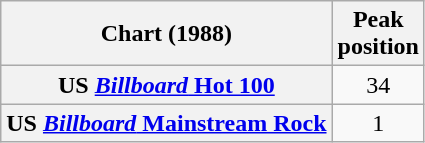<table class="wikitable sortable plainrowheaders">
<tr>
<th>Chart (1988)</th>
<th>Peak<br>position</th>
</tr>
<tr>
<th scope="row">US <a href='#'><em>Billboard</em> Hot 100</a></th>
<td style="text-align:center;">34</td>
</tr>
<tr>
<th scope="row">US <a href='#'><em>Billboard</em> Mainstream Rock</a></th>
<td style="text-align:center;">1</td>
</tr>
</table>
